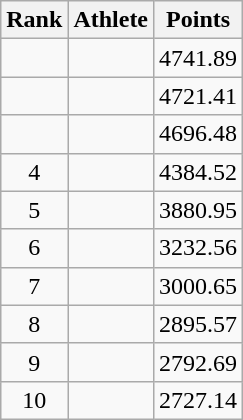<table class="wikitable" style="display:inline-table; text-align:center;">
<tr>
<th>Rank</th>
<th>Athlete</th>
<th>Points</th>
</tr>
<tr>
<td></td>
<td align="left"></td>
<td>4741.89</td>
</tr>
<tr>
<td></td>
<td align="left"></td>
<td>4721.41</td>
</tr>
<tr>
<td></td>
<td align="left"></td>
<td>4696.48</td>
</tr>
<tr>
<td>4</td>
<td align="left"></td>
<td>4384.52</td>
</tr>
<tr>
<td>5</td>
<td align="left"></td>
<td>3880.95</td>
</tr>
<tr>
<td>6</td>
<td align="left"></td>
<td>3232.56</td>
</tr>
<tr>
<td>7</td>
<td align="left"></td>
<td>3000.65</td>
</tr>
<tr>
<td>8</td>
<td align="left"></td>
<td>2895.57</td>
</tr>
<tr>
<td>9</td>
<td align="left"></td>
<td>2792.69</td>
</tr>
<tr>
<td>10</td>
<td align="left"></td>
<td>2727.14</td>
</tr>
</table>
